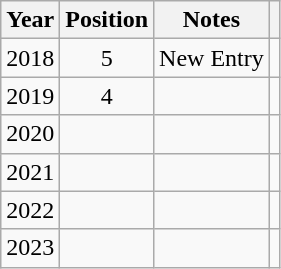<table class="wikitable plainrowheaders" style="text-align:center;">
<tr>
<th>Year</th>
<th>Position</th>
<th>Notes</th>
<th></th>
</tr>
<tr>
<td>2018</td>
<td>5</td>
<td>New Entry</td>
<td></td>
</tr>
<tr>
<td>2019</td>
<td>4</td>
<td></td>
<td></td>
</tr>
<tr>
<td>2020</td>
<td></td>
<td></td>
<td></td>
</tr>
<tr>
<td>2021</td>
<td></td>
<td></td>
<td></td>
</tr>
<tr>
<td>2022</td>
<td></td>
<td></td>
<td></td>
</tr>
<tr>
<td>2023</td>
<td></td>
<td></td>
<td></td>
</tr>
</table>
